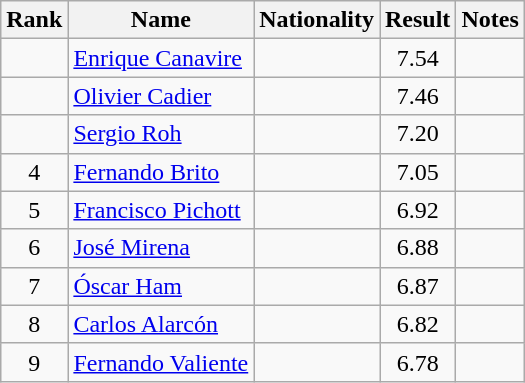<table class="wikitable sortable" style="text-align:center">
<tr>
<th>Rank</th>
<th>Name</th>
<th>Nationality</th>
<th>Result</th>
<th>Notes</th>
</tr>
<tr>
<td></td>
<td align=left><a href='#'>Enrique Canavire</a></td>
<td align=left></td>
<td>7.54</td>
<td></td>
</tr>
<tr>
<td></td>
<td align=left><a href='#'>Olivier Cadier</a></td>
<td align=left></td>
<td>7.46</td>
<td></td>
</tr>
<tr>
<td></td>
<td align=left><a href='#'>Sergio Roh</a></td>
<td align=left></td>
<td>7.20</td>
<td></td>
</tr>
<tr>
<td>4</td>
<td align=left><a href='#'>Fernando Brito</a></td>
<td align=left></td>
<td>7.05</td>
<td></td>
</tr>
<tr>
<td>5</td>
<td align=left><a href='#'>Francisco Pichott</a></td>
<td align=left></td>
<td>6.92</td>
<td></td>
</tr>
<tr>
<td>6</td>
<td align=left><a href='#'>José Mirena</a></td>
<td align=left></td>
<td>6.88</td>
<td></td>
</tr>
<tr>
<td>7</td>
<td align=left><a href='#'>Óscar Ham</a></td>
<td align=left></td>
<td>6.87</td>
<td></td>
</tr>
<tr>
<td>8</td>
<td align=left><a href='#'>Carlos Alarcón</a></td>
<td align=left></td>
<td>6.82</td>
<td></td>
</tr>
<tr>
<td>9</td>
<td align=left><a href='#'>Fernando Valiente</a></td>
<td align=left></td>
<td>6.78</td>
<td></td>
</tr>
</table>
